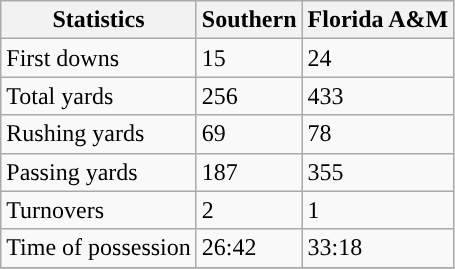<table class="wikitable">
<tr>
<th>Statistics</th>
<th>Southern</th>
<th>Florida A&M</th>
</tr>
<tr>
<td>First downs</td>
<td>15</td>
<td>24</td>
</tr>
<tr>
<td>Total yards</td>
<td>256</td>
<td>433</td>
</tr>
<tr>
<td>Rushing yards</td>
<td>69</td>
<td>78</td>
</tr>
<tr>
<td>Passing yards</td>
<td>187</td>
<td>355</td>
</tr>
<tr>
<td>Turnovers</td>
<td>2</td>
<td>1</td>
</tr>
<tr>
<td>Time of possession</td>
<td>26:42</td>
<td>33:18</td>
</tr>
<tr>
</tr>
</table>
